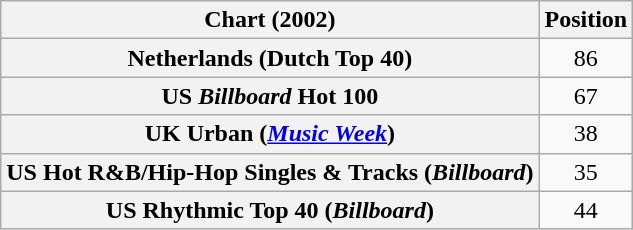<table class="wikitable sortable plainrowheaders">
<tr>
<th scope="col">Chart (2002)</th>
<th scope="col">Position</th>
</tr>
<tr>
<th scope="row">Netherlands (Dutch Top 40)</th>
<td align="center">86</td>
</tr>
<tr>
<th scope="row">US <em>Billboard</em> Hot 100</th>
<td align="center">67</td>
</tr>
<tr>
<th scope="row">UK Urban (<em><a href='#'>Music Week</a></em>)</th>
<td align="center">38</td>
</tr>
<tr>
<th scope="row">US Hot R&B/Hip-Hop Singles & Tracks (<em>Billboard</em>)</th>
<td align="center">35</td>
</tr>
<tr>
<th scope="row">US Rhythmic Top 40 (<em>Billboard</em>)</th>
<td align="center">44</td>
</tr>
</table>
